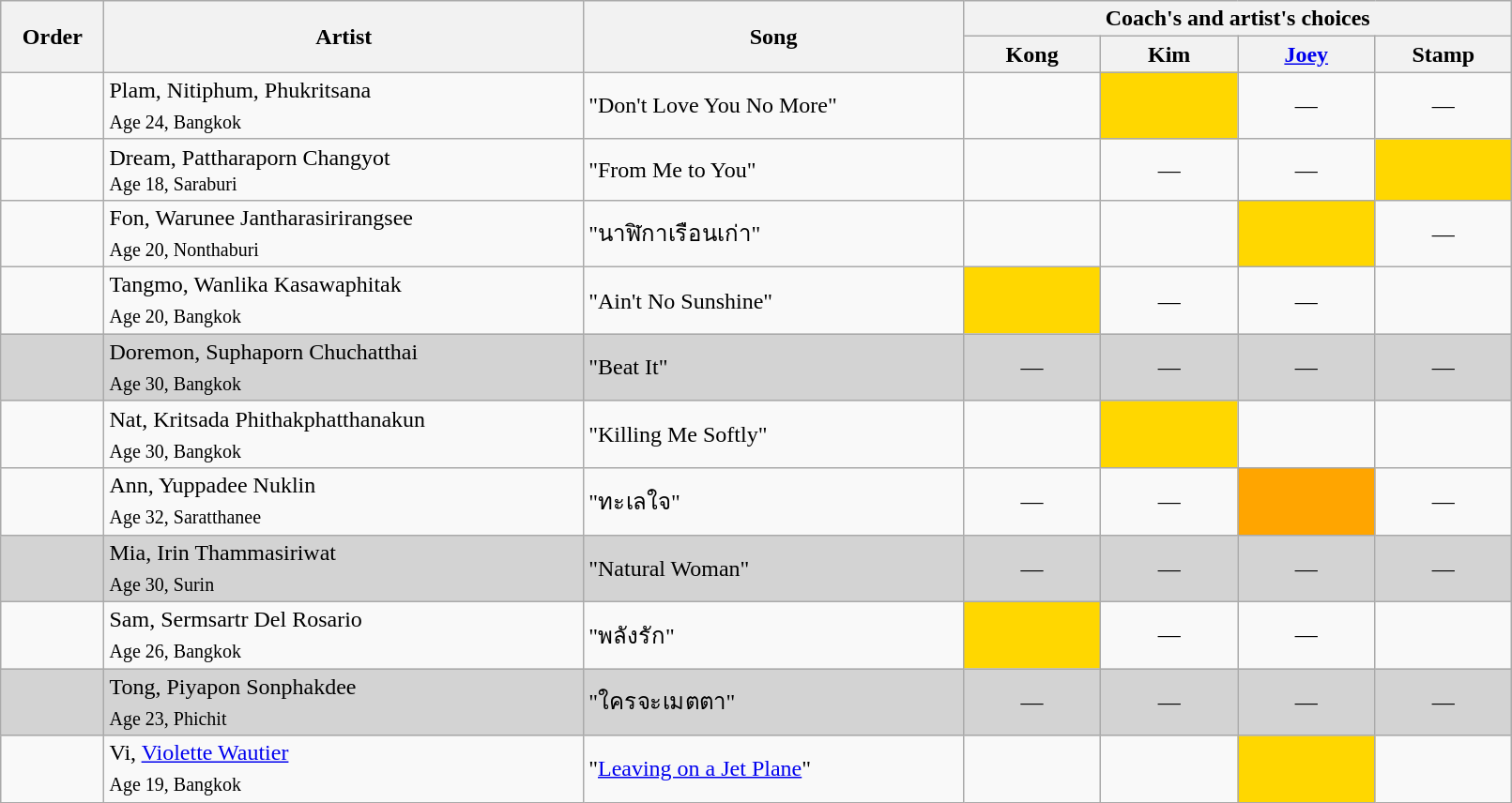<table class="wikitable" style="width:85%;">
<tr>
<th rowspan="2">Order</th>
<th rowspan="2">Artist</th>
<th rowspan="2">Song</th>
<th colspan="4">Coach's and artist's choices</th>
</tr>
<tr>
<th width="90">Kong</th>
<th width="90">Kim</th>
<th width="90"><a href='#'>Joey</a></th>
<th width="90">Stamp</th>
</tr>
<tr>
<td></td>
<td>Plam, Nitiphum, Phukritsana<br><sub>Age 24, Bangkok</sub></td>
<td>"Don't Love You No More"</td>
<td style = "text-align:center;"><strong></strong></td>
<td style = "background:gold;text-align:center;"><strong></strong></td>
<td style = "text-align:center;">—</td>
<td style = "text-align:center;">—</td>
</tr>
<tr>
<td></td>
<td>Dream, Pattharaporn Changyot<br><small>Age 18, Saraburi</small></td>
<td>"From Me to You"</td>
<td style = "text-align:center;"><strong></strong></td>
<td style = "text-align:center;">—</td>
<td style = "text-align:center;">—</td>
<td style = "background:gold;text-align:center;"><strong></strong></td>
</tr>
<tr>
<td></td>
<td>Fon, Warunee Jantharasirirangsee<br><sub>Age 20, Nonthaburi</sub></td>
<td>"นาฬิกาเรือนเก่า"</td>
<td style = "text-align:center;"><strong></strong></td>
<td style = "text-align:center;"><strong></strong></td>
<td style = "background:gold;text-align:center;"><strong></strong></td>
<td style = "text-align:center;">—</td>
</tr>
<tr>
<td></td>
<td>Tangmo, Wanlika Kasawaphitak<br><sub>Age 20, Bangkok</sub></td>
<td>"Ain't No Sunshine"</td>
<td style = "background:gold;text-align:center;"><strong></strong></td>
<td style = "text-align:center;">—</td>
<td style = "text-align:center;">—</td>
<td style = "text-align:center;"><strong></strong></td>
</tr>
<tr bgcolor=lightgrey>
<td></td>
<td>Doremon, Suphaporn Chuchatthai<br><sub>Age 30, Bangkok</sub></td>
<td>"Beat It"</td>
<td style = "text-align:center;">—</td>
<td style = "text-align:center;">—</td>
<td style = "text-align:center;">—</td>
<td style = "text-align:center;">—</td>
</tr>
<tr>
<td></td>
<td>Nat, Kritsada Phithakphatthanakun<br><sub>Age 30, Bangkok </sub></td>
<td>"Killing Me Softly"</td>
<td style = "text-align:center;"><strong></strong></td>
<td style = "background:gold;text-align:center;"><strong></strong></td>
<td style = "text-align:center;"><strong></strong></td>
<td style = "text-align:center;"><strong></strong></td>
</tr>
<tr>
<td></td>
<td>Ann, Yuppadee Nuklin<br><sub>Age 32, Saratthanee</sub></td>
<td>"ทะเลใจ"</td>
<td style = "text-align:center;">—</td>
<td style = "text-align:center;">—</td>
<td style = "background:orange;text-align:center;"><strong></strong></td>
<td style = "text-align:center;">—</td>
</tr>
<tr bgcolor=lightgrey>
<td></td>
<td>Mia, Irin Thammasiriwat<br><sub>Age 30, Surin</sub></td>
<td>"Natural Woman"</td>
<td style = "text-align:center;">—</td>
<td style = "text-align:center;">—</td>
<td style = "text-align:center;">—</td>
<td style = "text-align:center;">—</td>
</tr>
<tr>
<td></td>
<td>Sam, Sermsartr Del Rosario<br><sub>Age 26, Bangkok </sub></td>
<td>"พลังรัก"</td>
<td style = "background:gold;text-align:center;"><strong></strong></td>
<td style = "text-align:center;">—</td>
<td style = "text-align:center;">—</td>
<td style = "text-align:center;"><strong></strong></td>
</tr>
<tr bgcolor=lightgrey>
<td></td>
<td>Tong, Piyapon Sonphakdee<br><sub>Age 23, Phichit</sub></td>
<td>"ใครจะเมตตา"</td>
<td style = "text-align:center;">—</td>
<td style = "text-align:center;">—</td>
<td style = "text-align:center;">—</td>
<td style = "text-align:center;">—</td>
</tr>
<tr>
<td></td>
<td>Vi, <a href='#'>Violette Wautier</a><br><sub>Age 19, Bangkok</sub></td>
<td>"<a href='#'>Leaving on a Jet Plane</a>"</td>
<td style = "text-align:center;"><strong></strong></td>
<td style = "text-align:center;"><strong></strong></td>
<td style = "background:gold;text-align:center;"><strong></strong></td>
<td style = "text-align:center;"><strong></strong></td>
</tr>
</table>
